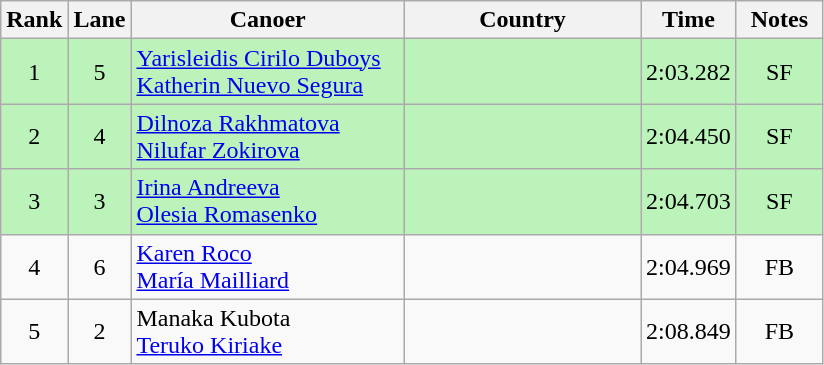<table class="wikitable" style="text-align:center;">
<tr>
<th width=30>Rank</th>
<th width=30>Lane</th>
<th width=175>Canoer</th>
<th width=150>Country</th>
<th width=30>Time</th>
<th width=50>Notes</th>
</tr>
<tr bgcolor=bbf3bb>
<td>1</td>
<td>5</td>
<td align=left><a href='#'>Yarisleidis Cirilo Duboys</a><br><a href='#'>Katherin Nuevo Segura</a></td>
<td align=left></td>
<td>2:03.282</td>
<td>SF</td>
</tr>
<tr bgcolor=bbf3bb>
<td>2</td>
<td>4</td>
<td align=left><a href='#'>Dilnoza Rakhmatova</a><br><a href='#'>Nilufar Zokirova</a></td>
<td align=left></td>
<td>2:04.450</td>
<td>SF</td>
</tr>
<tr bgcolor=bbf3bb>
<td>3</td>
<td>3</td>
<td align=left><a href='#'>Irina Andreeva</a><br><a href='#'>Olesia Romasenko</a></td>
<td align=left></td>
<td>2:04.703</td>
<td>SF</td>
</tr>
<tr>
<td>4</td>
<td>6</td>
<td align=left><a href='#'>Karen Roco</a><br><a href='#'>María Mailliard</a></td>
<td align=left></td>
<td>2:04.969</td>
<td>FB</td>
</tr>
<tr>
<td>5</td>
<td>2</td>
<td align=left>Manaka Kubota<br><a href='#'>Teruko Kiriake</a></td>
<td align=left></td>
<td>2:08.849</td>
<td>FB</td>
</tr>
</table>
